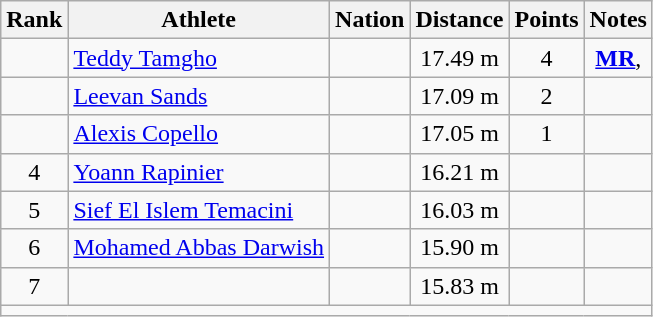<table class="wikitable mw-datatable sortable" style="text-align:center;">
<tr>
<th>Rank</th>
<th>Athlete</th>
<th>Nation</th>
<th>Distance</th>
<th>Points</th>
<th>Notes</th>
</tr>
<tr>
<td></td>
<td align=left><a href='#'>Teddy Tamgho</a></td>
<td align=left></td>
<td>17.49 m </td>
<td>4</td>
<td><strong><a href='#'>MR</a></strong>, </td>
</tr>
<tr>
<td></td>
<td align=left><a href='#'>Leevan Sands</a></td>
<td align=left></td>
<td>17.09 m </td>
<td>2</td>
<td></td>
</tr>
<tr>
<td></td>
<td align=left><a href='#'>Alexis Copello</a></td>
<td align=left></td>
<td>17.05 m </td>
<td>1</td>
<td></td>
</tr>
<tr>
<td>4</td>
<td align=left><a href='#'>Yoann Rapinier</a></td>
<td align=left></td>
<td>16.21 m </td>
<td></td>
<td></td>
</tr>
<tr>
<td>5</td>
<td align=left><a href='#'>Sief El Islem Temacini</a></td>
<td align=left></td>
<td>16.03 m </td>
<td></td>
<td></td>
</tr>
<tr>
<td>6</td>
<td align=left><a href='#'>Mohamed Abbas Darwish</a></td>
<td align=left></td>
<td>15.90 m </td>
<td></td>
<td></td>
</tr>
<tr>
<td>7</td>
<td align=left><a href='#'></a></td>
<td align=left></td>
<td>15.83 m </td>
<td></td>
<td></td>
</tr>
<tr class="sortbottom">
<td colspan=6></td>
</tr>
</table>
